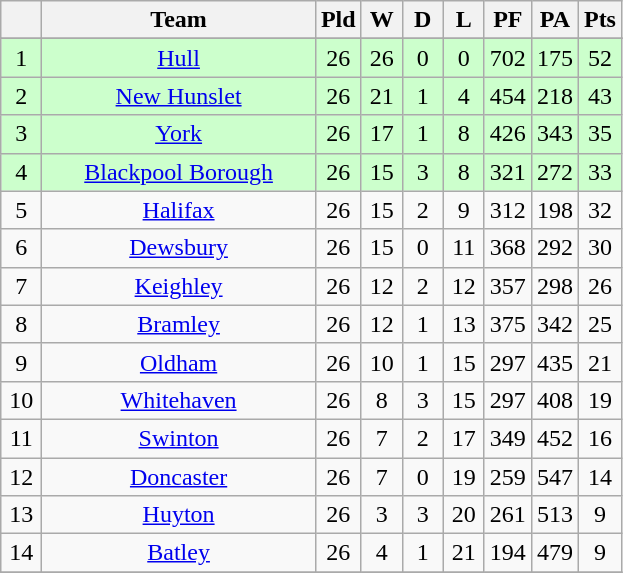<table class="wikitable" style="text-align:center;">
<tr>
<th width=20 abbr="Position"></th>
<th width=175>Team</th>
<th width=20 abbr="Played">Pld</th>
<th width=20 abbr="Won">W</th>
<th width=20 abbr="Drawn">D</th>
<th width=20 abbr="Lost">L</th>
<th width=20 abbr=”Points For”>PF</th>
<th width=20 abbr=”Points Against”>PA</th>
<th width=20 abbr="Points">Pts</th>
</tr>
<tr>
</tr>
<tr align=center style="background:#ccffcc;color:">
<td>1</td>
<td><a href='#'>Hull</a></td>
<td>26</td>
<td>26</td>
<td>0</td>
<td>0</td>
<td>702</td>
<td>175</td>
<td>52</td>
</tr>
<tr align=center style="background:#ccffcc;color:">
<td>2</td>
<td><a href='#'>New Hunslet</a></td>
<td>26</td>
<td>21</td>
<td>1</td>
<td>4</td>
<td>454</td>
<td>218</td>
<td>43</td>
</tr>
<tr align=center style="background:#ccffcc;color:">
<td>3</td>
<td><a href='#'>York</a></td>
<td>26</td>
<td>17</td>
<td>1</td>
<td>8</td>
<td>426</td>
<td>343</td>
<td>35</td>
</tr>
<tr align=center style="background:#ccffcc;color:">
<td>4</td>
<td><a href='#'>Blackpool Borough</a></td>
<td>26</td>
<td>15</td>
<td>3</td>
<td>8</td>
<td>321</td>
<td>272</td>
<td>33</td>
</tr>
<tr align=center style="background:">
<td>5</td>
<td><a href='#'>Halifax</a></td>
<td>26</td>
<td>15</td>
<td>2</td>
<td>9</td>
<td>312</td>
<td>198</td>
<td>32</td>
</tr>
<tr align=center style="background:">
<td>6</td>
<td><a href='#'>Dewsbury</a></td>
<td>26</td>
<td>15</td>
<td>0</td>
<td>11</td>
<td>368</td>
<td>292</td>
<td>30</td>
</tr>
<tr align=center style="background:">
<td>7</td>
<td><a href='#'>Keighley</a></td>
<td>26</td>
<td>12</td>
<td>2</td>
<td>12</td>
<td>357</td>
<td>298</td>
<td>26</td>
</tr>
<tr align=center style="background:">
<td>8</td>
<td><a href='#'>Bramley</a></td>
<td>26</td>
<td>12</td>
<td>1</td>
<td>13</td>
<td>375</td>
<td>342</td>
<td>25</td>
</tr>
<tr align=center style="background:">
<td>9</td>
<td><a href='#'>Oldham</a></td>
<td>26</td>
<td>10</td>
<td>1</td>
<td>15</td>
<td>297</td>
<td>435</td>
<td>21</td>
</tr>
<tr align=center style="background:">
<td>10</td>
<td><a href='#'>Whitehaven</a></td>
<td>26</td>
<td>8</td>
<td>3</td>
<td>15</td>
<td>297</td>
<td>408</td>
<td>19</td>
</tr>
<tr align=center style="background:">
<td>11</td>
<td><a href='#'>Swinton</a></td>
<td>26</td>
<td>7</td>
<td>2</td>
<td>17</td>
<td>349</td>
<td>452</td>
<td>16</td>
</tr>
<tr align=center style="background:">
<td>12</td>
<td><a href='#'>Doncaster</a></td>
<td>26</td>
<td>7</td>
<td>0</td>
<td>19</td>
<td>259</td>
<td>547</td>
<td>14</td>
</tr>
<tr align=center style="background:">
<td>13</td>
<td><a href='#'>Huyton</a></td>
<td>26</td>
<td>3</td>
<td>3</td>
<td>20</td>
<td>261</td>
<td>513</td>
<td>9</td>
</tr>
<tr align=center style="background:">
<td>14</td>
<td><a href='#'>Batley</a></td>
<td>26</td>
<td>4</td>
<td>1</td>
<td>21</td>
<td>194</td>
<td>479</td>
<td>9</td>
</tr>
<tr>
</tr>
</table>
